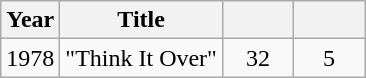<table class="wikitable">
<tr>
<th>Year</th>
<th>Title</th>
<th width="40"></th>
<th width="40"></th>
</tr>
<tr>
<td>1978</td>
<td>"Think It Over"</td>
<td style="text-align:center;">32</td>
<td style="text-align:center;">5</td>
</tr>
</table>
